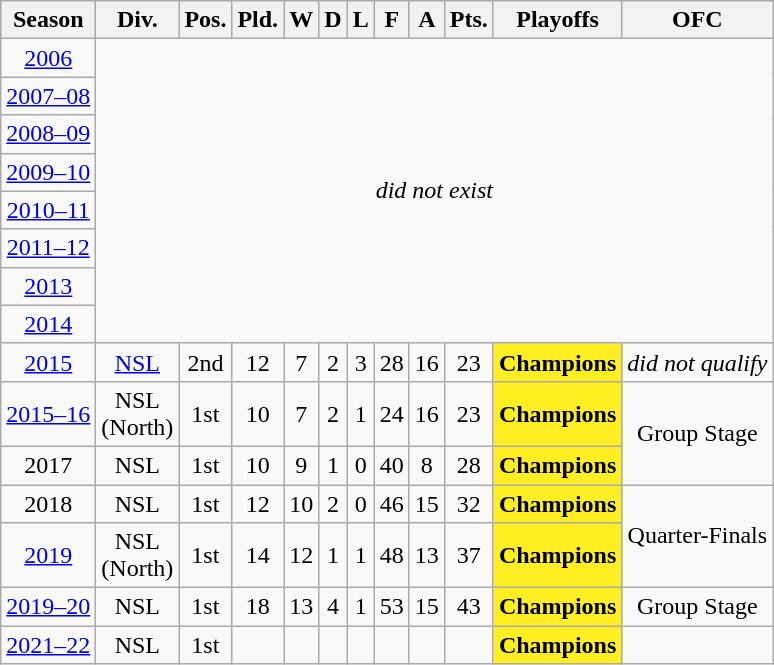<table class="wikitable" style="text-align: center">
<tr>
<th>Season</th>
<th>Div.</th>
<th>Pos.</th>
<th>Pld.</th>
<th>W</th>
<th>D</th>
<th>L</th>
<th>F</th>
<th>A</th>
<th>Pts.</th>
<th>Playoffs</th>
<th>OFC</th>
</tr>
<tr>
<td><a href='#'>2006</a></td>
<td colspan="11" rowspan="8"><em>did not exist</em></td>
</tr>
<tr>
<td><a href='#'>2007–08</a></td>
</tr>
<tr>
<td><a href='#'>2008–09</a></td>
</tr>
<tr>
<td><a href='#'>2009–10</a></td>
</tr>
<tr>
<td><a href='#'>2010–11</a></td>
</tr>
<tr>
<td><a href='#'>2011–12</a></td>
</tr>
<tr>
<td><a href='#'>2013</a></td>
</tr>
<tr>
<td><a href='#'>2014</a></td>
</tr>
<tr>
<td><a href='#'>2015</a></td>
<td><a href='#'>NSL</a></td>
<td>2nd</td>
<td>12</td>
<td>7</td>
<td>2</td>
<td>3</td>
<td>28</td>
<td>16</td>
<td>23</td>
<td style="background-color:#FE2"><strong>Champions</strong></td>
<td><em>did not qualify</em></td>
</tr>
<tr>
<td><a href='#'>2015–16</a></td>
<td>NSL<br>(North)</td>
<td>1st</td>
<td>10</td>
<td>7</td>
<td>2</td>
<td>1</td>
<td>24</td>
<td>16</td>
<td>23</td>
<td style="background-color:#FE2"><strong>Champions</strong></td>
<td rowspan="2">Group Stage</td>
</tr>
<tr>
<td>2017</td>
<td>NSL</td>
<td>1st</td>
<td>10</td>
<td>9</td>
<td>1</td>
<td>0</td>
<td>40</td>
<td>8</td>
<td>28</td>
<td style="background-color:#FE2"><strong>Champions</strong></td>
</tr>
<tr>
<td>2018</td>
<td>NSL</td>
<td>1st</td>
<td>12</td>
<td>10</td>
<td>2</td>
<td>0</td>
<td>46</td>
<td>15</td>
<td>32</td>
<td style="background-color:#FE2"><strong>Champions</strong></td>
<td rowspan="2">Quarter-Finals</td>
</tr>
<tr>
<td><a href='#'>2019</a></td>
<td>NSL<br>(North)</td>
<td>1st</td>
<td>14</td>
<td>12</td>
<td>1</td>
<td>1</td>
<td>48</td>
<td>13</td>
<td>37</td>
<td style="background-color:#FE2"><strong>Champions</strong></td>
</tr>
<tr>
<td><a href='#'>2019–20</a></td>
<td>NSL</td>
<td>1st</td>
<td>18</td>
<td>13</td>
<td>4</td>
<td>1</td>
<td>53</td>
<td>15</td>
<td>43</td>
<td style="background-color:#FE2"><strong>Champions</strong></td>
<td>Group Stage</td>
</tr>
<tr>
<td><a href='#'>2021–22</a></td>
<td>NSL</td>
<td>1st</td>
<td></td>
<td></td>
<td></td>
<td></td>
<td></td>
<td></td>
<td></td>
<td style="background-color:#FE2"><strong>Champions</strong></td>
<td></td>
</tr>
</table>
